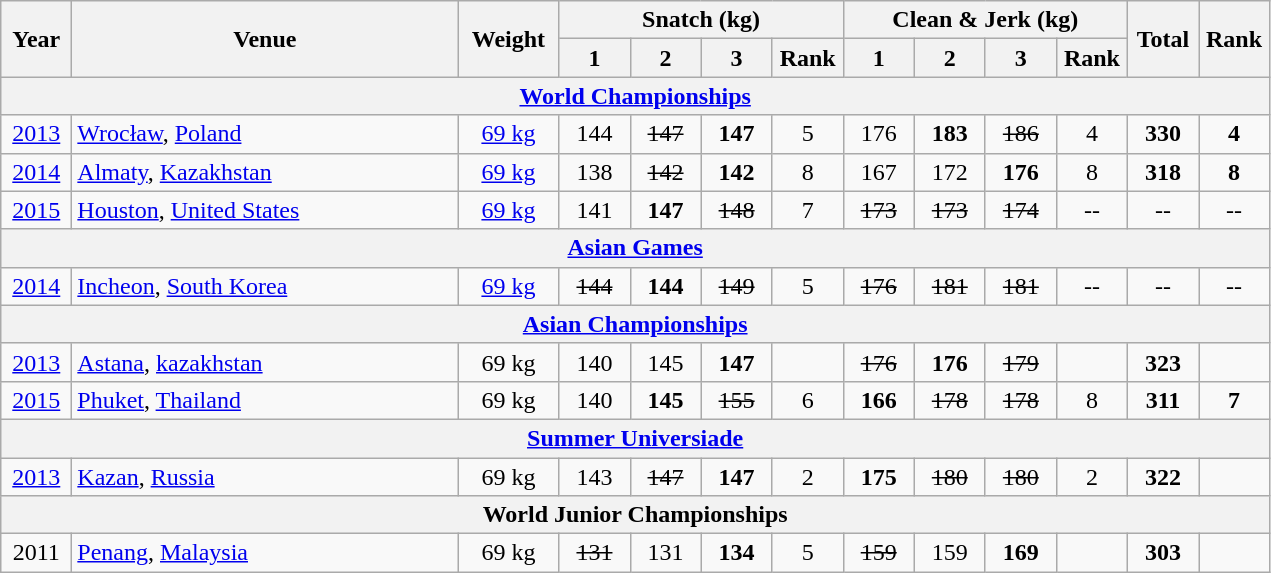<table class = "wikitable" style="text-align:center;">
<tr>
<th rowspan=2 width=40>Year</th>
<th rowspan=2 width=250>Venue</th>
<th rowspan=2 width=60>Weight</th>
<th colspan=4>Snatch (kg)</th>
<th colspan=4>Clean & Jerk (kg)</th>
<th rowspan=2 width=40>Total</th>
<th rowspan=2 width=40>Rank</th>
</tr>
<tr>
<th width=40>1</th>
<th width=40>2</th>
<th width=40>3</th>
<th width=40>Rank</th>
<th width=40>1</th>
<th width=40>2</th>
<th width=40>3</th>
<th width=40>Rank</th>
</tr>
<tr>
<th colspan=13><a href='#'>World Championships</a></th>
</tr>
<tr>
<td><a href='#'>2013</a></td>
<td align=left> <a href='#'>Wrocław</a>, <a href='#'>Poland</a></td>
<td><a href='#'>69 kg</a></td>
<td>144</td>
<td><s>147</s></td>
<td><strong>147</strong></td>
<td>5</td>
<td>176</td>
<td><strong>183</strong></td>
<td><s>186</s></td>
<td>4</td>
<td><strong>330</strong></td>
<td><strong>4</strong></td>
</tr>
<tr>
<td><a href='#'>2014</a></td>
<td align=left> <a href='#'>Almaty</a>, <a href='#'>Kazakhstan</a></td>
<td><a href='#'>69 kg</a></td>
<td>138</td>
<td><s>142</s></td>
<td><strong>142</strong></td>
<td>8</td>
<td>167</td>
<td>172</td>
<td><strong>176</strong></td>
<td>8</td>
<td><strong>318</strong></td>
<td><strong>8</strong></td>
</tr>
<tr>
<td><a href='#'>2015</a></td>
<td align=left> <a href='#'>Houston</a>, <a href='#'>United States</a></td>
<td><a href='#'>69 kg</a></td>
<td>141</td>
<td><strong>147</strong></td>
<td><s>148</s></td>
<td>7</td>
<td><s>173</s></td>
<td><s>173</s></td>
<td><s>174</s></td>
<td>--</td>
<td>--</td>
<td>--</td>
</tr>
<tr>
<th colspan=13><a href='#'>Asian Games</a></th>
</tr>
<tr>
<td><a href='#'>2014</a></td>
<td align=left> <a href='#'>Incheon</a>, <a href='#'>South Korea</a></td>
<td><a href='#'>69 kg</a></td>
<td><s>144</s></td>
<td><strong>144</strong></td>
<td><s>149</s></td>
<td>5</td>
<td><s>176</s></td>
<td><s>181</s></td>
<td><s>181</s></td>
<td>--</td>
<td>--</td>
<td>--</td>
</tr>
<tr>
<th colspan=13><a href='#'>Asian Championships</a></th>
</tr>
<tr>
<td><a href='#'>2013</a></td>
<td align=left> <a href='#'>Astana</a>, <a href='#'>kazakhstan</a></td>
<td>69 kg</td>
<td>140</td>
<td>145</td>
<td><strong>147</strong></td>
<td><strong></strong></td>
<td><s>176</s></td>
<td><strong>176</strong></td>
<td><s>179</s></td>
<td><strong></strong></td>
<td><strong>323</strong></td>
<td><strong></strong></td>
</tr>
<tr>
<td><a href='#'>2015</a></td>
<td align=left> <a href='#'>Phuket</a>, <a href='#'>Thailand</a></td>
<td>69 kg</td>
<td>140</td>
<td><strong>145</strong></td>
<td><s>155</s></td>
<td>6</td>
<td><strong>166</strong></td>
<td><s>178</s></td>
<td><s>178</s></td>
<td>8</td>
<td><strong>311</strong></td>
<td><strong>7</strong></td>
</tr>
<tr>
<th colspan=13><a href='#'>Summer Universiade</a></th>
</tr>
<tr>
<td><a href='#'>2013</a></td>
<td align=left> <a href='#'>Kazan</a>, <a href='#'>Russia</a></td>
<td>69 kg</td>
<td>143</td>
<td><s>147</s></td>
<td><strong>147</strong></td>
<td>2</td>
<td><strong>175</strong></td>
<td><s>180</s></td>
<td><s>180</s></td>
<td>2</td>
<td><strong>322</strong></td>
<td><strong></strong></td>
</tr>
<tr>
<th colspan=13>World Junior Championships</th>
</tr>
<tr>
<td>2011</td>
<td align=left> <a href='#'>Penang</a>, <a href='#'>Malaysia</a></td>
<td>69 kg</td>
<td><s>131</s></td>
<td>131</td>
<td><strong>134</strong></td>
<td>5</td>
<td><s>159</s></td>
<td>159</td>
<td><strong>169</strong></td>
<td><strong></strong></td>
<td><strong>303</strong></td>
<td><strong></strong></td>
</tr>
</table>
